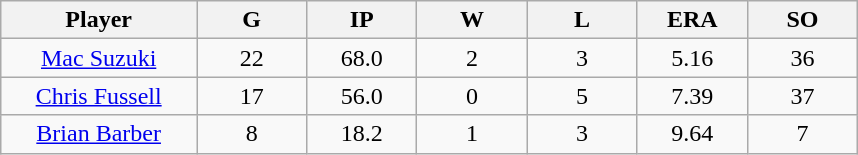<table class="wikitable sortable">
<tr>
<th bgcolor="#DDDDFF" width="16%">Player</th>
<th bgcolor="#DDDDFF" width="9%">G</th>
<th bgcolor="#DDDDFF" width="9%">IP</th>
<th bgcolor="#DDDDFF" width="9%">W</th>
<th bgcolor="#DDDDFF" width="9%">L</th>
<th bgcolor="#DDDDFF" width="9%">ERA</th>
<th bgcolor="#DDDDFF" width="9%">SO</th>
</tr>
<tr align="center">
<td><a href='#'>Mac Suzuki</a></td>
<td>22</td>
<td>68.0</td>
<td>2</td>
<td>3</td>
<td>5.16</td>
<td>36</td>
</tr>
<tr align=center>
<td><a href='#'>Chris Fussell</a></td>
<td>17</td>
<td>56.0</td>
<td>0</td>
<td>5</td>
<td>7.39</td>
<td>37</td>
</tr>
<tr align=center>
<td><a href='#'>Brian Barber</a></td>
<td>8</td>
<td>18.2</td>
<td>1</td>
<td>3</td>
<td>9.64</td>
<td>7</td>
</tr>
</table>
